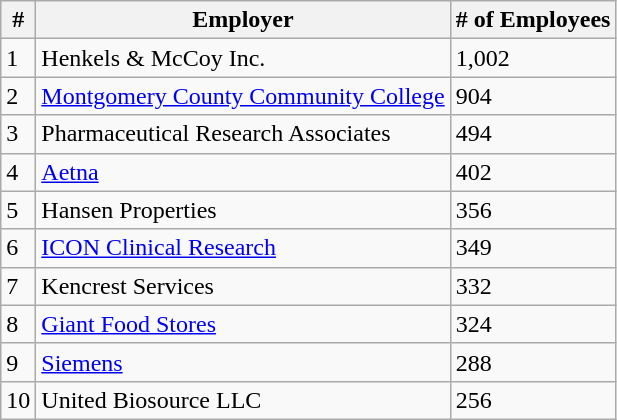<table class="wikitable" border="1">
<tr>
<th>#</th>
<th>Employer</th>
<th># of Employees</th>
</tr>
<tr>
<td>1</td>
<td>Henkels & McCoy Inc.</td>
<td>1,002</td>
</tr>
<tr>
<td>2</td>
<td><a href='#'>Montgomery County Community College</a></td>
<td>904</td>
</tr>
<tr>
<td>3</td>
<td>Pharmaceutical Research Associates</td>
<td>494</td>
</tr>
<tr>
<td>4</td>
<td><a href='#'>Aetna</a></td>
<td>402</td>
</tr>
<tr>
<td>5</td>
<td>Hansen Properties</td>
<td>356</td>
</tr>
<tr>
<td>6</td>
<td><a href='#'>ICON Clinical Research</a></td>
<td>349</td>
</tr>
<tr>
<td>7</td>
<td>Kencrest Services</td>
<td>332</td>
</tr>
<tr>
<td>8</td>
<td><a href='#'>Giant Food Stores</a></td>
<td>324</td>
</tr>
<tr>
<td>9</td>
<td><a href='#'>Siemens</a></td>
<td>288</td>
</tr>
<tr>
<td>10</td>
<td>United Biosource LLC</td>
<td>256</td>
</tr>
</table>
